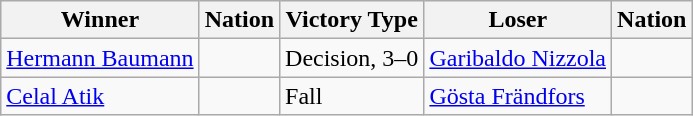<table class="wikitable sortable" style="text-align:left;">
<tr>
<th>Winner</th>
<th>Nation</th>
<th>Victory Type</th>
<th>Loser</th>
<th>Nation</th>
</tr>
<tr>
<td><a href='#'>Hermann Baumann</a></td>
<td></td>
<td>Decision, 3–0</td>
<td><a href='#'>Garibaldo Nizzola</a></td>
<td></td>
</tr>
<tr>
<td><a href='#'>Celal Atik</a></td>
<td></td>
<td>Fall</td>
<td><a href='#'>Gösta Frändfors</a></td>
<td></td>
</tr>
</table>
